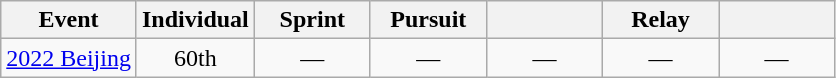<table class="wikitable" style="text-align: center;">
<tr ">
<th>Event</th>
<th style="width:70px;">Individual</th>
<th style="width:70px;">Sprint</th>
<th style="width:70px;">Pursuit</th>
<th style="width:70px;"></th>
<th style="width:70px;">Relay</th>
<th style="width:70px;"></th>
</tr>
<tr>
<td align="left"> <a href='#'>2022 Beijing</a></td>
<td>60th</td>
<td>—</td>
<td>—</td>
<td>—</td>
<td>—</td>
<td>—</td>
</tr>
</table>
